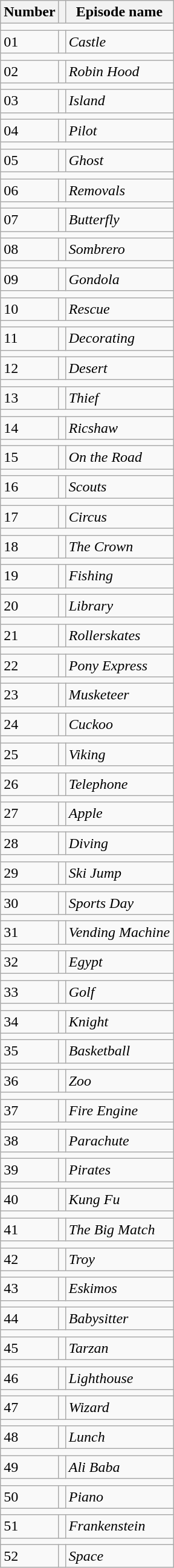<table class="wikitable sortable mw-collapsible">
<tr>
<th>Number</th>
<th></th>
<th>Episode name</th>
</tr>
<tr>
<td colspan="3"></td>
</tr>
<tr>
<td>01</td>
<td></td>
<td><em>Castle</em></td>
</tr>
<tr>
<td colspan="3"></td>
</tr>
<tr>
<td>02</td>
<td></td>
<td><em>Robin Hood</em></td>
</tr>
<tr>
<td colspan="3"></td>
</tr>
<tr>
<td>03</td>
<td></td>
<td><em>Island</em></td>
</tr>
<tr>
<td colspan="3"></td>
</tr>
<tr>
<td>04</td>
<td></td>
<td><em>Pilot</em></td>
</tr>
<tr>
<td colspan="3"></td>
</tr>
<tr>
<td>05</td>
<td></td>
<td><em>Ghost</em></td>
</tr>
<tr>
<td colspan="3"></td>
</tr>
<tr>
<td>06</td>
<td></td>
<td><em>Removals</em></td>
</tr>
<tr>
<td colspan="3"></td>
</tr>
<tr>
<td>07</td>
<td></td>
<td><em>Butterfly</em></td>
</tr>
<tr>
<td colspan="3"></td>
</tr>
<tr>
<td>08</td>
<td></td>
<td><em>Sombrero</em></td>
</tr>
<tr>
<td colspan="3"></td>
</tr>
<tr>
<td>09</td>
<td></td>
<td><em>Gondola</em></td>
</tr>
<tr>
<td colspan="3"></td>
</tr>
<tr>
<td>10</td>
<td></td>
<td><em>Rescue</em></td>
</tr>
<tr>
<td colspan="3"></td>
</tr>
<tr>
<td>11</td>
<td></td>
<td><em>Decorating</em></td>
</tr>
<tr>
<td colspan="3"></td>
</tr>
<tr>
<td>12</td>
<td></td>
<td><em>Desert</em></td>
</tr>
<tr>
<td colspan="3"></td>
</tr>
<tr>
<td>13</td>
<td></td>
<td><em>Thief</em></td>
</tr>
<tr>
<td colspan="3"></td>
</tr>
<tr>
<td>14</td>
<td></td>
<td><em>Ricshaw</em></td>
</tr>
<tr>
<td colspan="3"></td>
</tr>
<tr>
<td>15</td>
<td></td>
<td><em>On the Road</em></td>
</tr>
<tr>
<td colspan="3"></td>
</tr>
<tr>
<td>16</td>
<td></td>
<td><em>Scouts</em></td>
</tr>
<tr>
<td colspan="3"></td>
</tr>
<tr>
<td>17</td>
<td></td>
<td><em>Circus</em></td>
</tr>
<tr>
<td colspan="3"></td>
</tr>
<tr>
<td>18</td>
<td></td>
<td><em>The Crown</em></td>
</tr>
<tr>
<td colspan="3"></td>
</tr>
<tr>
<td>19</td>
<td></td>
<td><em>Fishing</em></td>
</tr>
<tr>
<td colspan="3"></td>
</tr>
<tr>
<td>20</td>
<td></td>
<td><em>Library</em></td>
</tr>
<tr>
<td colspan="3"></td>
</tr>
<tr>
<td>21</td>
<td></td>
<td><em>Rollerskates</em></td>
</tr>
<tr>
<td colspan="3"></td>
</tr>
<tr>
<td>22</td>
<td></td>
<td><em>Pony Express</em></td>
</tr>
<tr>
<td colspan="3"></td>
</tr>
<tr>
<td>23</td>
<td></td>
<td><em>Musketeer</em></td>
</tr>
<tr>
<td colspan="3"></td>
</tr>
<tr>
<td>24</td>
<td></td>
<td><em>Cuckoo</em></td>
</tr>
<tr>
<td colspan="3"></td>
</tr>
<tr>
<td>25</td>
<td></td>
<td><em>Viking</em></td>
</tr>
<tr>
<td colspan="3"></td>
</tr>
<tr>
<td>26</td>
<td></td>
<td><em>Telephone</em></td>
</tr>
<tr>
<td colspan="3"></td>
</tr>
<tr>
<td>27</td>
<td></td>
<td><em>Apple</em></td>
</tr>
<tr>
<td colspan="3"></td>
</tr>
<tr>
<td>28</td>
<td></td>
<td><em>Diving</em></td>
</tr>
<tr>
<td colspan="3"></td>
</tr>
<tr>
<td>29</td>
<td></td>
<td><em>Ski Jump</em></td>
</tr>
<tr>
<td colspan="3"></td>
</tr>
<tr>
<td>30</td>
<td></td>
<td><em>Sports Day</em></td>
</tr>
<tr>
<td colspan="3"></td>
</tr>
<tr>
<td>31</td>
<td></td>
<td><em>Vending Machine</em></td>
</tr>
<tr>
<td colspan="3"></td>
</tr>
<tr>
<td>32</td>
<td></td>
<td><em>Egypt</em></td>
</tr>
<tr>
<td colspan="3"></td>
</tr>
<tr>
<td>33</td>
<td></td>
<td><em>Golf</em></td>
</tr>
<tr>
<td colspan="3"></td>
</tr>
<tr>
<td>34</td>
<td></td>
<td><em>Knight</em></td>
</tr>
<tr>
<td colspan="3"></td>
</tr>
<tr>
<td>35</td>
<td></td>
<td><em>Basketball</em></td>
</tr>
<tr>
<td colspan="3"></td>
</tr>
<tr>
<td>36</td>
<td></td>
<td><em>Zoo</em></td>
</tr>
<tr>
<td colspan="3"></td>
</tr>
<tr>
<td>37</td>
<td></td>
<td><em>Fire Engine</em></td>
</tr>
<tr>
<td colspan="3"></td>
</tr>
<tr>
<td>38</td>
<td></td>
<td><em>Parachute</em></td>
</tr>
<tr>
<td colspan="3"></td>
</tr>
<tr>
<td>39</td>
<td></td>
<td><em>Pirates</em></td>
</tr>
<tr>
<td colspan="3"></td>
</tr>
<tr>
<td>40</td>
<td></td>
<td><em>Kung Fu</em></td>
</tr>
<tr>
<td colspan="3"></td>
</tr>
<tr>
<td>41</td>
<td></td>
<td><em>The Big Match</em></td>
</tr>
<tr>
<td colspan="3"></td>
</tr>
<tr>
<td>42</td>
<td></td>
<td><em>Troy</em></td>
</tr>
<tr>
<td colspan="3"></td>
</tr>
<tr>
<td>43</td>
<td></td>
<td><em>Eskimos</em></td>
</tr>
<tr>
<td colspan="3"></td>
</tr>
<tr>
<td>44</td>
<td></td>
<td><em>Babysitter</em></td>
</tr>
<tr>
<td colspan="3"></td>
</tr>
<tr>
<td>45</td>
<td></td>
<td><em>Tarzan</em></td>
</tr>
<tr>
<td colspan="3"></td>
</tr>
<tr>
<td>46</td>
<td></td>
<td><em>Lighthouse</em></td>
</tr>
<tr>
<td colspan="3"></td>
</tr>
<tr>
<td>47</td>
<td></td>
<td><em>Wizard</em></td>
</tr>
<tr>
<td colspan="3"></td>
</tr>
<tr>
<td>48</td>
<td></td>
<td><em>Lunch</em></td>
</tr>
<tr>
<td colspan="3"></td>
</tr>
<tr>
<td>49</td>
<td></td>
<td><em>Ali Baba</em></td>
</tr>
<tr>
<td colspan="3"></td>
</tr>
<tr>
<td>50</td>
<td></td>
<td><em>Piano</em></td>
</tr>
<tr>
<td colspan="3"></td>
</tr>
<tr>
<td>51</td>
<td></td>
<td><em>Frankenstein</em></td>
</tr>
<tr>
<td colspan="3"></td>
</tr>
<tr>
<td>52</td>
<td></td>
<td><em>Space</em></td>
</tr>
</table>
